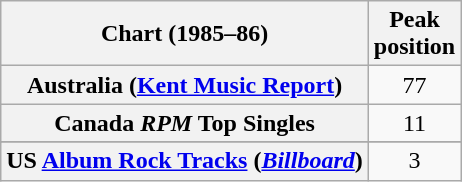<table class="wikitable sortable plainrowheaders">
<tr>
<th>Chart (1985–86)</th>
<th>Peak<br>position</th>
</tr>
<tr>
<th scope="row">Australia (<a href='#'>Kent Music Report</a>)</th>
<td style="text-align:center;">77</td>
</tr>
<tr>
<th scope="row">Canada <em>RPM</em> Top Singles</th>
<td align="center">11</td>
</tr>
<tr>
</tr>
<tr>
<th scope="row">US <a href='#'>Album Rock Tracks</a> (<em><a href='#'>Billboard</a></em>)</th>
<td align="center">3</td>
</tr>
</table>
